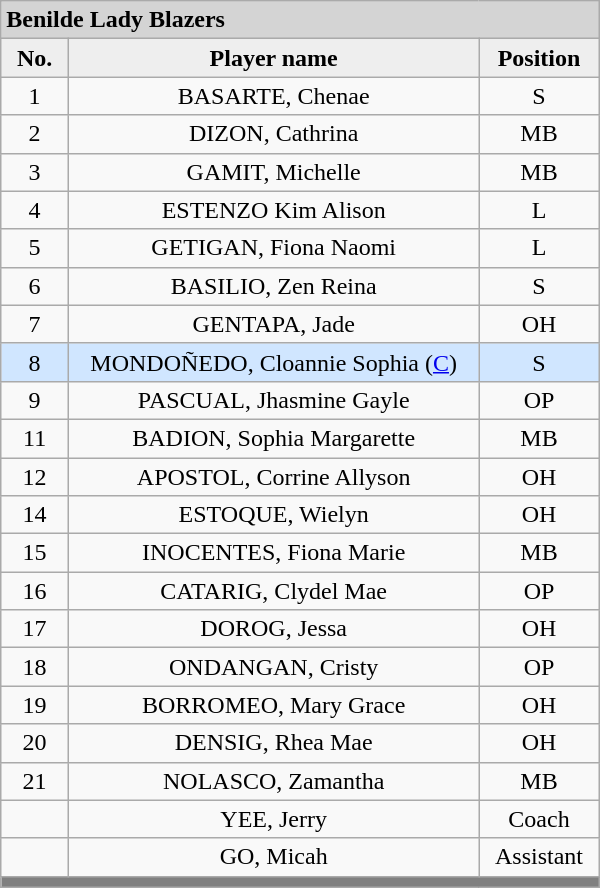<table class='wikitable mw-collapsible mw-collapsed' style='text-align: center; font-size: 100%; width: 400px; border: none;'>
<tr>
<th style="background:#D4D4D4; text-align:left;" colspan=3> Benilde Lady Blazers</th>
</tr>
<tr style="background:#EEEEEE; font-weight:bold;">
<td width=5%>No.</td>
<td width=40%>Player name</td>
<td width=5%>Position</td>
</tr>
<tr>
<td>1</td>
<td>BASARTE, Chenae</td>
<td>S</td>
</tr>
<tr>
<td>2</td>
<td>DIZON, Cathrina</td>
<td>MB</td>
</tr>
<tr>
<td>3</td>
<td>GAMIT, Michelle</td>
<td>MB</td>
</tr>
<tr>
<td>4</td>
<td>ESTENZO Kim Alison</td>
<td>L</td>
</tr>
<tr>
<td>5</td>
<td>GETIGAN, Fiona Naomi</td>
<td>L</td>
</tr>
<tr>
<td>6</td>
<td>BASILIO, Zen Reina</td>
<td>S</td>
</tr>
<tr>
<td>7</td>
<td>GENTAPA, Jade</td>
<td>OH</td>
</tr>
<tr style="background: #D0E6FF">
<td>8</td>
<td>MONDOÑEDO, Cloannie Sophia (<a href='#'>C</a>)</td>
<td>S</td>
</tr>
<tr>
<td>9</td>
<td>PASCUAL, Jhasmine Gayle</td>
<td>OP</td>
</tr>
<tr>
<td>11</td>
<td>BADION, Sophia Margarette</td>
<td>MB</td>
</tr>
<tr>
<td>12</td>
<td>APOSTOL, Corrine Allyson</td>
<td>OH</td>
</tr>
<tr>
<td>14</td>
<td>ESTOQUE, Wielyn</td>
<td>OH</td>
</tr>
<tr>
<td>15</td>
<td>INOCENTES, Fiona Marie</td>
<td>MB</td>
</tr>
<tr>
<td>16</td>
<td>CATARIG, Clydel Mae</td>
<td>OP</td>
</tr>
<tr>
<td>17</td>
<td>DOROG, Jessa</td>
<td>OH</td>
</tr>
<tr>
<td>18</td>
<td>ONDANGAN, Cristy</td>
<td>OP</td>
</tr>
<tr>
<td>19</td>
<td>BORROMEO, Mary Grace</td>
<td>OH</td>
</tr>
<tr>
<td>20</td>
<td>DENSIG, Rhea Mae</td>
<td>OH</td>
</tr>
<tr>
<td>21</td>
<td>NOLASCO, Zamantha</td>
<td>MB</td>
</tr>
<tr>
<td></td>
<td>YEE, Jerry</td>
<td>Coach</td>
</tr>
<tr>
<td></td>
<td>GO, Micah</td>
<td>Assistant</td>
</tr>
<tr>
<th style='background: grey;' colspan=3></th>
</tr>
</table>
